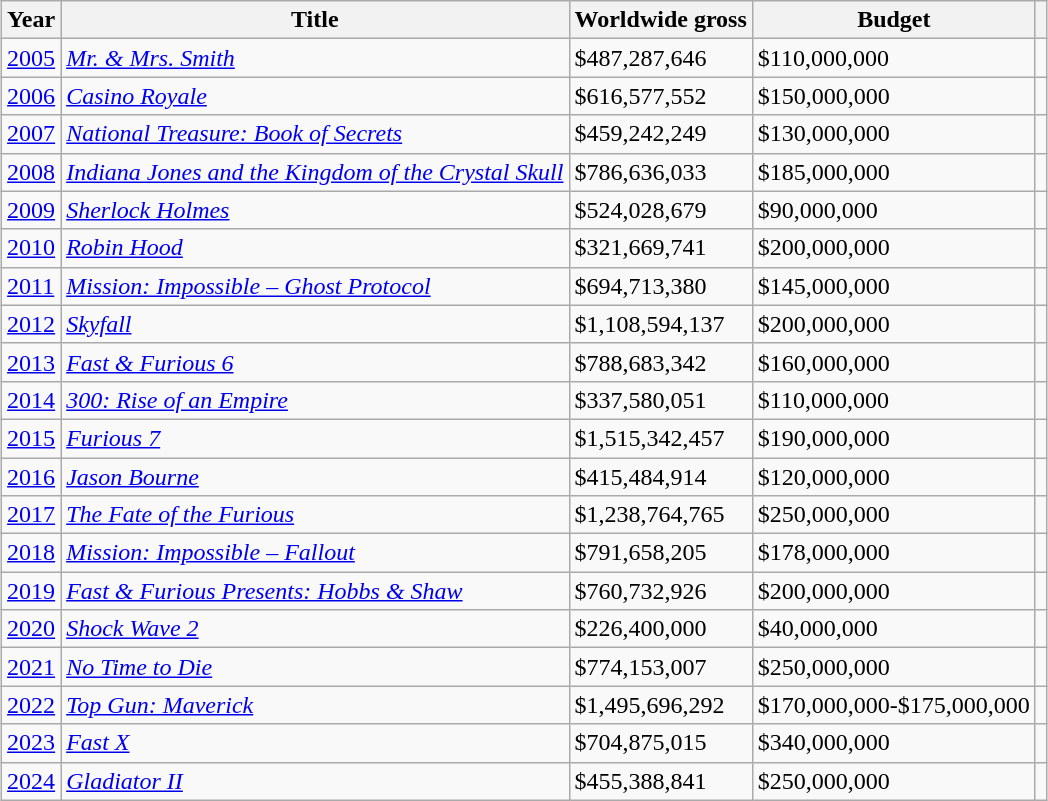<table class="wikitable sortable" style="margin:auto; text-align:left">
<tr>
<th>Year</th>
<th>Title</th>
<th>Worldwide gross</th>
<th>Budget</th>
<th></th>
</tr>
<tr>
<td><a href='#'>2005</a></td>
<td><em><a href='#'>Mr. & Mrs. Smith</a></em></td>
<td>$487,287,646</td>
<td>$110,000,000</td>
<td></td>
</tr>
<tr>
<td><a href='#'>2006</a></td>
<td><em><a href='#'>Casino Royale</a></em></td>
<td>$616,577,552</td>
<td>$150,000,000</td>
<td></td>
</tr>
<tr>
<td><a href='#'>2007</a></td>
<td><em><a href='#'>National Treasure: Book of Secrets</a></em></td>
<td>$459,242,249</td>
<td>$130,000,000</td>
<td></td>
</tr>
<tr>
<td><a href='#'>2008</a></td>
<td><em><a href='#'>Indiana Jones and the Kingdom of the Crystal Skull</a></em></td>
<td>$786,636,033</td>
<td>$185,000,000</td>
<td></td>
</tr>
<tr>
<td><a href='#'>2009</a></td>
<td><em><a href='#'>Sherlock Holmes</a></em></td>
<td>$524,028,679</td>
<td>$90,000,000</td>
<td></td>
</tr>
<tr>
<td><a href='#'>2010</a></td>
<td><em><a href='#'>Robin Hood</a></em></td>
<td>$321,669,741</td>
<td>$200,000,000</td>
<td></td>
</tr>
<tr>
<td><a href='#'>2011</a></td>
<td><em><a href='#'>Mission: Impossible – Ghost Protocol</a></em></td>
<td>$694,713,380</td>
<td>$145,000,000</td>
<td></td>
</tr>
<tr>
<td><a href='#'>2012</a></td>
<td><em><a href='#'>Skyfall</a></em></td>
<td>$1,108,594,137</td>
<td>$200,000,000</td>
<td></td>
</tr>
<tr>
<td><a href='#'>2013</a></td>
<td><em><a href='#'>Fast & Furious 6</a></em></td>
<td>$788,683,342</td>
<td>$160,000,000</td>
<td></td>
</tr>
<tr>
<td><a href='#'>2014</a></td>
<td><em><a href='#'>300: Rise of an Empire</a></em></td>
<td>$337,580,051</td>
<td>$110,000,000</td>
<td></td>
</tr>
<tr>
<td><a href='#'>2015</a></td>
<td><em><a href='#'>Furious 7</a></em></td>
<td>$1,515,342,457</td>
<td>$190,000,000</td>
<td></td>
</tr>
<tr>
<td><a href='#'>2016</a></td>
<td><em><a href='#'>Jason Bourne</a></em></td>
<td>$415,484,914</td>
<td>$120,000,000</td>
<td></td>
</tr>
<tr>
<td><a href='#'>2017</a></td>
<td><em><a href='#'>The Fate of the Furious</a></em></td>
<td>$1,238,764,765</td>
<td>$250,000,000</td>
<td></td>
</tr>
<tr>
<td><a href='#'>2018</a></td>
<td><em><a href='#'>Mission: Impossible – Fallout</a></em></td>
<td>$791,658,205</td>
<td>$178,000,000</td>
<td></td>
</tr>
<tr>
<td><a href='#'>2019</a></td>
<td><em><a href='#'>Fast & Furious Presents: Hobbs & Shaw</a></em></td>
<td>$760,732,926</td>
<td>$200,000,000</td>
<td></td>
</tr>
<tr>
<td><a href='#'>2020</a></td>
<td><em><a href='#'>Shock Wave 2</a></em></td>
<td>$226,400,000</td>
<td>$40,000,000</td>
<td></td>
</tr>
<tr>
<td><a href='#'>2021</a></td>
<td><em><a href='#'>No Time to Die</a></em></td>
<td>$774,153,007</td>
<td>$250,000,000</td>
<td></td>
</tr>
<tr>
<td><a href='#'>2022</a></td>
<td><em><a href='#'>Top Gun: Maverick</a></em></td>
<td>$1,495,696,292</td>
<td>$170,000,000-$175,000,000</td>
<td></td>
</tr>
<tr>
<td><a href='#'>2023</a></td>
<td><em><a href='#'>Fast X</a></em></td>
<td>$704,875,015</td>
<td>$340,000,000</td>
<td></td>
</tr>
<tr>
<td><a href='#'>2024</a></td>
<td><em><a href='#'>Gladiator II</a></em></td>
<td>$455,388,841</td>
<td>$250,000,000</td>
<td></td>
</tr>
</table>
